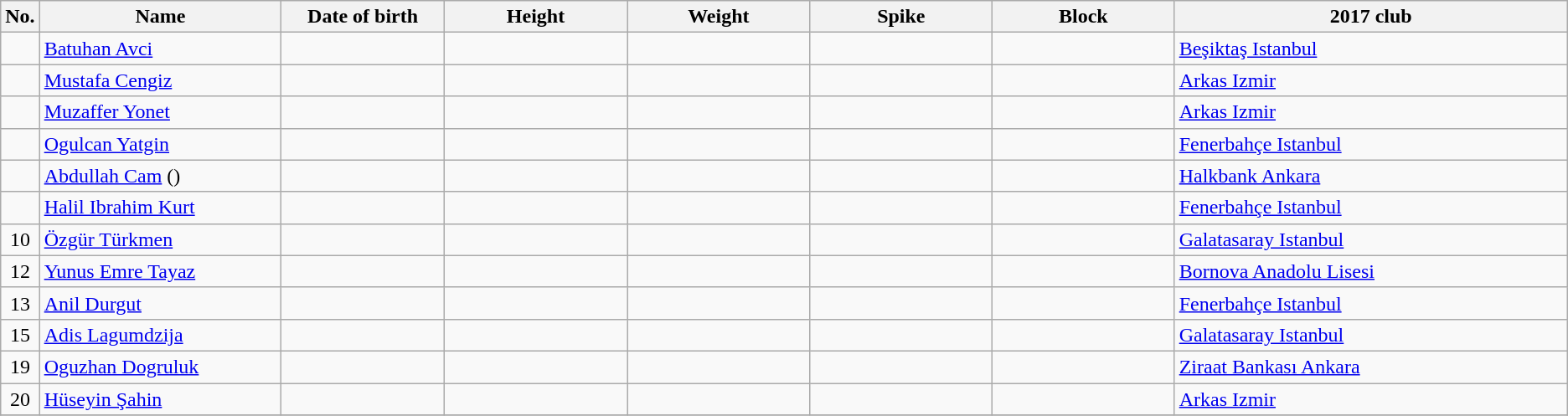<table class="wikitable sortable" style="font-size:100%; text-align:center;">
<tr>
<th>No.</th>
<th style="width:12em">Name</th>
<th style="width:8em">Date of birth</th>
<th style="width:9em">Height</th>
<th style="width:9em">Weight</th>
<th style="width:9em">Spike</th>
<th style="width:9em">Block</th>
<th style="width:20em">2017 club</th>
</tr>
<tr>
<td></td>
<td align=left><a href='#'>Batuhan Avci</a></td>
<td align=right></td>
<td></td>
<td></td>
<td></td>
<td></td>
<td align=left> <a href='#'>Beşiktaş Istanbul</a></td>
</tr>
<tr>
<td></td>
<td align=left><a href='#'>Mustafa Cengiz</a></td>
<td align=right></td>
<td></td>
<td></td>
<td></td>
<td></td>
<td align=left> <a href='#'>Arkas Izmir</a></td>
</tr>
<tr>
<td></td>
<td align=left><a href='#'>Muzaffer Yonet</a></td>
<td align=right></td>
<td></td>
<td></td>
<td></td>
<td></td>
<td align=left> <a href='#'>Arkas Izmir</a></td>
</tr>
<tr>
<td></td>
<td align=left><a href='#'>Ogulcan Yatgin</a></td>
<td align=right></td>
<td></td>
<td></td>
<td></td>
<td></td>
<td align=left> <a href='#'>Fenerbahçe Istanbul</a></td>
</tr>
<tr>
<td></td>
<td align=left><a href='#'>Abdullah Cam</a> ()</td>
<td align=right></td>
<td></td>
<td></td>
<td></td>
<td></td>
<td align=left> <a href='#'>Halkbank Ankara</a></td>
</tr>
<tr>
<td></td>
<td align=left><a href='#'>Halil Ibrahim Kurt</a></td>
<td align=right></td>
<td></td>
<td></td>
<td></td>
<td></td>
<td align=left> <a href='#'>Fenerbahçe Istanbul</a></td>
</tr>
<tr>
<td>10</td>
<td align=left><a href='#'>Özgür Türkmen</a></td>
<td align=right></td>
<td></td>
<td></td>
<td></td>
<td></td>
<td align=left> <a href='#'>Galatasaray Istanbul</a></td>
</tr>
<tr>
<td>12</td>
<td align=left><a href='#'>Yunus Emre Tayaz</a></td>
<td align=right></td>
<td></td>
<td></td>
<td></td>
<td></td>
<td align=left> <a href='#'>Bornova Anadolu Lisesi</a></td>
</tr>
<tr>
<td>13</td>
<td align=left><a href='#'>Anil Durgut</a></td>
<td align=right></td>
<td></td>
<td></td>
<td></td>
<td></td>
<td align=left> <a href='#'>Fenerbahçe Istanbul</a></td>
</tr>
<tr>
<td>15</td>
<td align=left><a href='#'>Adis Lagumdzija</a></td>
<td align=right></td>
<td></td>
<td></td>
<td></td>
<td></td>
<td align=left> <a href='#'>Galatasaray Istanbul</a></td>
</tr>
<tr>
<td>19</td>
<td align=left><a href='#'>Oguzhan Dogruluk</a></td>
<td align=right></td>
<td></td>
<td></td>
<td></td>
<td></td>
<td align=left> <a href='#'>Ziraat Bankası Ankara</a></td>
</tr>
<tr>
<td>20</td>
<td align=left><a href='#'>Hüseyin Şahin</a></td>
<td align=right></td>
<td></td>
<td></td>
<td></td>
<td></td>
<td align=left> <a href='#'>Arkas Izmir</a></td>
</tr>
<tr>
</tr>
</table>
